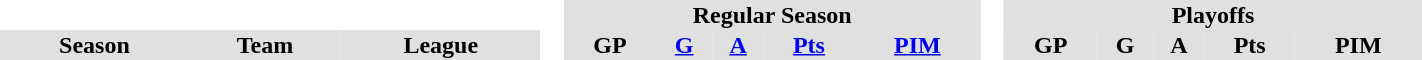<table border="0" cellpadding="1" cellspacing="0" style="text-align:center; width:75%">
<tr bgcolor="#e0e0e0">
<th colspan="3"  bgcolor="#ffffff"> </th>
<th rowspan="99" bgcolor="#ffffff"> </th>
<th colspan="5">Regular Season</th>
<th rowspan="99" bgcolor="#ffffff"> </th>
<th colspan="5">Playoffs</th>
</tr>
<tr bgcolor="#e0e0e0">
<th>Season</th>
<th>Team</th>
<th>League</th>
<th>GP</th>
<th><a href='#'>G</a></th>
<th><a href='#'>A</a></th>
<th><a href='#'>Pts</a></th>
<th><a href='#'>PIM</a></th>
<th>GP</th>
<th>G</th>
<th>A</th>
<th>Pts</th>
<th>PIM</th>
</tr>
</table>
